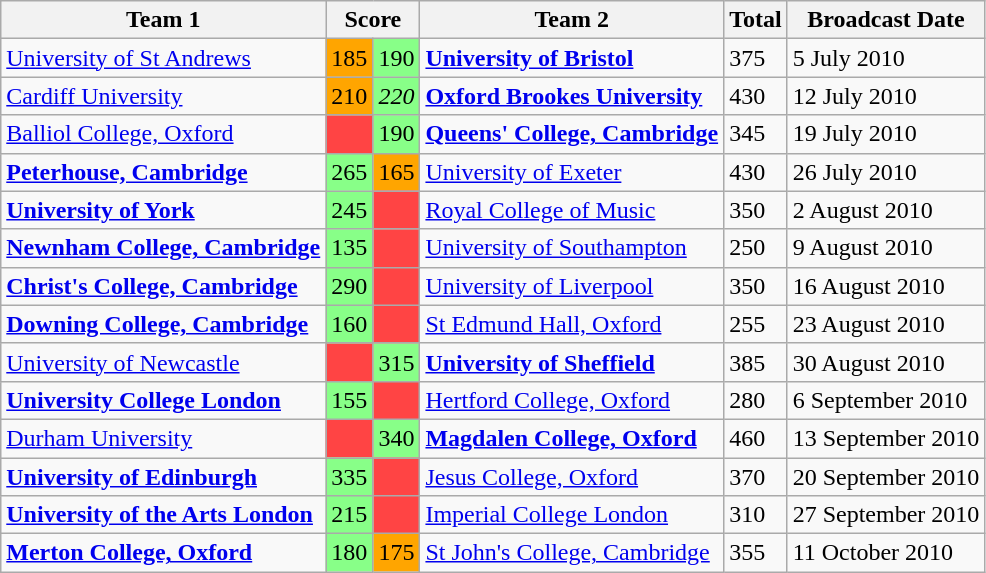<table class="wikitable" border="1">
<tr>
<th>Team 1</th>
<th colspan=2>Score</th>
<th>Team 2</th>
<th>Total</th>
<th>Broadcast Date</th>
</tr>
<tr>
<td><a href='#'>University of St Andrews</a></td>
<td style="background:orange">185</td>
<td style="background:#88ff88">190</td>
<td><strong><a href='#'>University of Bristol</a></strong></td>
<td>375</td>
<td>5 July 2010</td>
</tr>
<tr>
<td><a href='#'>Cardiff University</a></td>
<td style="background:orange">210</td>
<td style="background:#88ff88"><em>220</em></td>
<td><strong><a href='#'>Oxford Brookes University</a></strong></td>
<td>430</td>
<td>12 July 2010</td>
</tr>
<tr>
<td><a href='#'>Balliol College, Oxford</a></td>
<td style="background:#ff4444"></td>
<td style="background:#88ff88">190</td>
<td><strong><a href='#'>Queens' College, Cambridge</a></strong></td>
<td>345</td>
<td>19 July 2010</td>
</tr>
<tr>
<td><strong><a href='#'>Peterhouse, Cambridge</a></strong></td>
<td style="background:#88ff88">265</td>
<td style="background:orange">165</td>
<td><a href='#'>University of Exeter</a></td>
<td>430</td>
<td>26 July 2010</td>
</tr>
<tr>
<td><strong><a href='#'>University of York</a></strong></td>
<td style="background:#88ff88">245</td>
<td style="background:#ff4444"></td>
<td><a href='#'>Royal College of Music</a></td>
<td>350</td>
<td>2 August 2010</td>
</tr>
<tr>
<td><strong><a href='#'>Newnham College, Cambridge</a></strong></td>
<td style="background:#88ff88">135</td>
<td style="background:#ff4444"></td>
<td><a href='#'>University of Southampton</a></td>
<td>250</td>
<td>9 August 2010</td>
</tr>
<tr>
<td><strong><a href='#'>Christ's College, Cambridge</a></strong></td>
<td style="background:#88ff88">290</td>
<td style="background:#ff4444"></td>
<td><a href='#'>University of Liverpool</a></td>
<td>350</td>
<td>16 August 2010</td>
</tr>
<tr>
<td><strong><a href='#'>Downing College, Cambridge</a></strong></td>
<td style="background:#88ff88">160</td>
<td style="background:#ff4444"></td>
<td><a href='#'>St Edmund Hall, Oxford</a></td>
<td>255</td>
<td>23 August 2010</td>
</tr>
<tr>
<td><a href='#'>University of Newcastle</a></td>
<td style="background:#ff4444"></td>
<td style="background:#88ff88">315</td>
<td><strong><a href='#'>University of Sheffield</a></strong></td>
<td>385</td>
<td>30 August 2010</td>
</tr>
<tr>
<td><strong><a href='#'>University College London</a></strong></td>
<td style="background:#88ff88">155</td>
<td style="background:#ff4444"></td>
<td><a href='#'>Hertford College, Oxford</a></td>
<td>280</td>
<td>6 September 2010</td>
</tr>
<tr>
<td><a href='#'>Durham University</a></td>
<td style="background:#ff4444"></td>
<td style="background:#88ff88">340</td>
<td><strong><a href='#'>Magdalen College, Oxford</a></strong></td>
<td>460</td>
<td>13 September 2010</td>
</tr>
<tr>
<td><strong><a href='#'>University of Edinburgh</a></strong></td>
<td style="background:#88ff88">335</td>
<td style="background:#ff4444"></td>
<td><a href='#'>Jesus College, Oxford</a></td>
<td>370</td>
<td>20 September 2010</td>
</tr>
<tr>
<td><strong><a href='#'>University of the Arts London</a></strong></td>
<td style="background:#88ff88">215</td>
<td style="background:#ff4444"></td>
<td><a href='#'>Imperial College London</a></td>
<td>310</td>
<td>27 September 2010</td>
</tr>
<tr>
<td><strong><a href='#'>Merton College, Oxford</a></strong></td>
<td style="background:#88ff88">180</td>
<td style="background:orange">175</td>
<td><a href='#'>St John's College, Cambridge</a></td>
<td>355</td>
<td>11 October 2010</td>
</tr>
</table>
